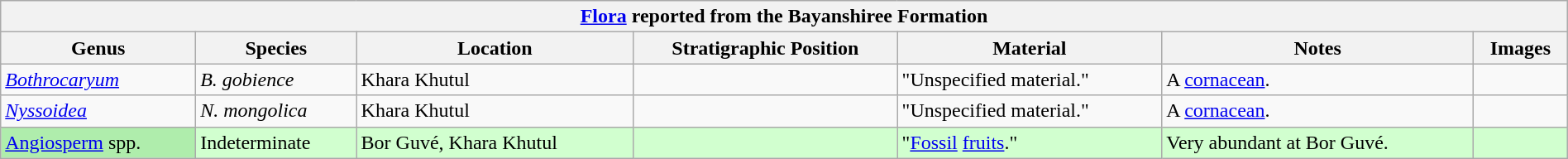<table class="wikitable" align="center" width="100%">
<tr>
<th colspan="7" align="center"><strong><a href='#'>Flora</a> reported from the Bayanshiree Formation</strong></th>
</tr>
<tr>
<th>Genus</th>
<th>Species</th>
<th>Location</th>
<th>Stratigraphic Position</th>
<th>Material</th>
<th>Notes</th>
<th>Images</th>
</tr>
<tr>
<td><em><a href='#'>Bothrocaryum</a></em></td>
<td><em>B. gobience</em></td>
<td>Khara Khutul</td>
<td></td>
<td>"Unspecified material."</td>
<td>A <a href='#'>cornacean</a>.</td>
<td></td>
</tr>
<tr>
<td><em><a href='#'>Nyssoidea</a></em></td>
<td><em>N. mongolica</em></td>
<td>Khara Khutul</td>
<td></td>
<td>"Unspecified material."</td>
<td>A <a href='#'>cornacean</a>.</td>
<td></td>
</tr>
<tr>
<td style="background:#afedac;"><a href='#'>Angiosperm</a> spp.</td>
<td style="background:#d1ffcf;">Indeterminate</td>
<td style="background:#d1ffcf;">Bor Guvé, Khara Khutul</td>
<td style="background:#d1ffcf;"></td>
<td style="background:#d1ffcf;">"<a href='#'>Fossil</a> <a href='#'>fruits</a>."</td>
<td style="background:#d1ffcf;">Very abundant at Bor Guvé.</td>
<td style="background:#d1ffcf;"></td>
</tr>
</table>
